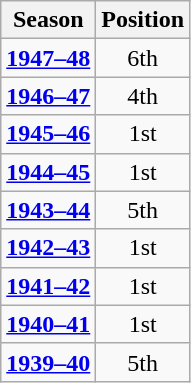<table class="wikitable" style="text-align:center;">
<tr>
<th><strong>Season</strong></th>
<th><strong>Position</strong></th>
</tr>
<tr --->
<td><strong><a href='#'>1947–48</a></strong></td>
<td>6th</td>
</tr>
<tr --->
<td><strong><a href='#'>1946–47</a></strong></td>
<td>4th</td>
</tr>
<tr --->
<td><strong><a href='#'>1945–46</a></strong></td>
<td>1st</td>
</tr>
<tr --->
<td><strong><a href='#'>1944–45</a></strong></td>
<td>1st</td>
</tr>
<tr --->
<td><strong><a href='#'>1943–44</a></strong></td>
<td>5th</td>
</tr>
<tr --->
<td><strong><a href='#'>1942–43</a></strong></td>
<td>1st</td>
</tr>
<tr --->
<td><strong><a href='#'>1941–42</a></strong></td>
<td>1st</td>
</tr>
<tr --->
<td><strong><a href='#'>1940–41</a></strong></td>
<td>1st</td>
</tr>
<tr --->
<td><strong><a href='#'>1939–40</a></strong></td>
<td>5th</td>
</tr>
</table>
